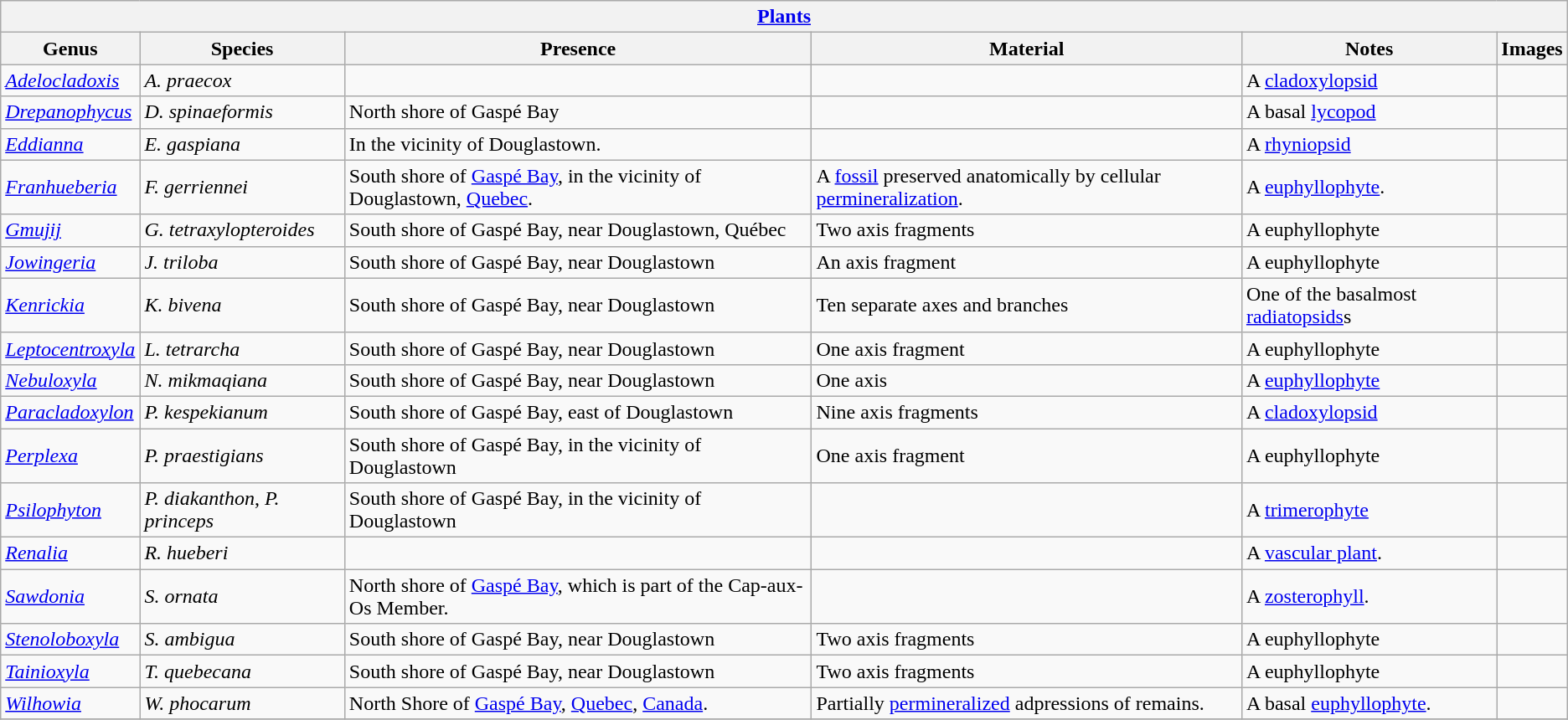<table class="wikitable" align="center">
<tr>
<th colspan="6" align="center"><strong><a href='#'>Plants</a></strong></th>
</tr>
<tr>
<th>Genus</th>
<th>Species</th>
<th>Presence</th>
<th><strong>Material</strong></th>
<th>Notes</th>
<th>Images</th>
</tr>
<tr>
<td><em><a href='#'>Adelocladoxis</a></em></td>
<td><em>A. praecox</em></td>
<td></td>
<td></td>
<td>A <a href='#'>cladoxylopsid</a></td>
<td></td>
</tr>
<tr>
<td><em><a href='#'>Drepanophycus</a></em></td>
<td><em>D. spinaeformis</em></td>
<td>North shore of Gaspé Bay</td>
<td></td>
<td>A basal <a href='#'>lycopod</a></td>
</tr>
<tr>
<td><em><a href='#'>Eddianna</a></em></td>
<td><em>E. gaspiana</em></td>
<td>In the vicinity of Douglastown.</td>
<td></td>
<td>A <a href='#'>rhyniopsid</a></td>
<td></td>
</tr>
<tr>
<td><em><a href='#'>Franhueberia</a></em></td>
<td><em>F. gerriennei</em></td>
<td>South shore of <a href='#'>Gaspé Bay</a>, in the vicinity of Douglastown, <a href='#'>Quebec</a>.</td>
<td>A <a href='#'>fossil</a> preserved anatomically by cellular <a href='#'>permineralization</a>.</td>
<td>A <a href='#'>euphyllophyte</a>.</td>
<td></td>
</tr>
<tr>
<td><em><a href='#'>Gmujij</a></em></td>
<td><em>G. tetraxylopteroides</em></td>
<td>South shore of Gaspé Bay, near Douglastown, Québec</td>
<td>Two axis fragments</td>
<td>A euphyllophyte</td>
<td></td>
</tr>
<tr>
<td><em><a href='#'>Jowingeria</a></em></td>
<td><em>J. triloba</em></td>
<td>South shore of Gaspé Bay, near Douglastown</td>
<td>An axis fragment</td>
<td>A euphyllophyte</td>
<td></td>
</tr>
<tr>
<td><em><a href='#'>Kenrickia</a></em></td>
<td><em>K. bivena</em></td>
<td>South shore of Gaspé Bay, near Douglastown</td>
<td>Ten separate axes and branches</td>
<td>One of the basalmost <a href='#'>radiatopsids</a>s</td>
<td></td>
</tr>
<tr>
<td><em><a href='#'>Leptocentroxyla</a></em></td>
<td><em>L. tetrarcha</em></td>
<td>South shore of Gaspé Bay, near Douglastown</td>
<td>One axis fragment</td>
<td>A euphyllophyte</td>
<td></td>
</tr>
<tr>
<td><em><a href='#'>Nebuloxyla</a></em></td>
<td><em>N. mikmaqiana</em></td>
<td>South shore of Gaspé Bay, near Douglastown</td>
<td>One axis</td>
<td>A <a href='#'>euphyllophyte</a></td>
<td></td>
</tr>
<tr>
<td><em><a href='#'>Paracladoxylon</a></em></td>
<td><em>P. kespekianum</em></td>
<td>South shore of Gaspé Bay, east of Douglastown</td>
<td>Nine axis fragments</td>
<td>A <a href='#'>cladoxylopsid</a></td>
<td></td>
</tr>
<tr>
<td><em><a href='#'>Perplexa</a></em></td>
<td><em>P. praestigians</em></td>
<td>South shore of Gaspé Bay, in the vicinity of Douglastown</td>
<td>One axis fragment</td>
<td>A euphyllophyte</td>
</tr>
<tr>
<td><em><a href='#'>Psilophyton</a></em></td>
<td><em>P. diakanthon</em>, <em>P. princeps</em></td>
<td>South shore of Gaspé Bay, in the vicinity of Douglastown</td>
<td></td>
<td>A <a href='#'>trimerophyte</a></td>
<td></td>
</tr>
<tr>
<td><em><a href='#'>Renalia</a></em></td>
<td><em>R. hueberi</em></td>
<td></td>
<td></td>
<td>A <a href='#'>vascular plant</a>.</td>
<td></td>
</tr>
<tr>
<td><em><a href='#'>Sawdonia</a></em></td>
<td><em>S. ornata</em></td>
<td>North shore of <a href='#'>Gaspé Bay</a>, which is part of the Cap-aux-Os Member.</td>
<td></td>
<td>A <a href='#'>zosterophyll</a>.</td>
<td></td>
</tr>
<tr>
<td><em><a href='#'>Stenoloboxyla</a></em></td>
<td><em>S. ambigua</em></td>
<td>South shore of Gaspé Bay, near Douglastown</td>
<td>Two axis fragments</td>
<td>A euphyllophyte</td>
<td></td>
</tr>
<tr>
<td><em><a href='#'>Tainioxyla</a></em></td>
<td><em>T. quebecana</em></td>
<td>South shore of Gaspé Bay, near Douglastown</td>
<td>Two axis fragments</td>
<td>A euphyllophyte</td>
</tr>
<tr>
<td><em><a href='#'>Wilhowia</a></em></td>
<td><em>W. phocarum</em></td>
<td>North Shore of <a href='#'>Gaspé Bay</a>, <a href='#'>Quebec</a>, <a href='#'>Canada</a>.</td>
<td>Partially <a href='#'>permineralized</a> adpressions of remains.</td>
<td>A basal <a href='#'>euphyllophyte</a>.</td>
<td></td>
</tr>
<tr>
</tr>
</table>
